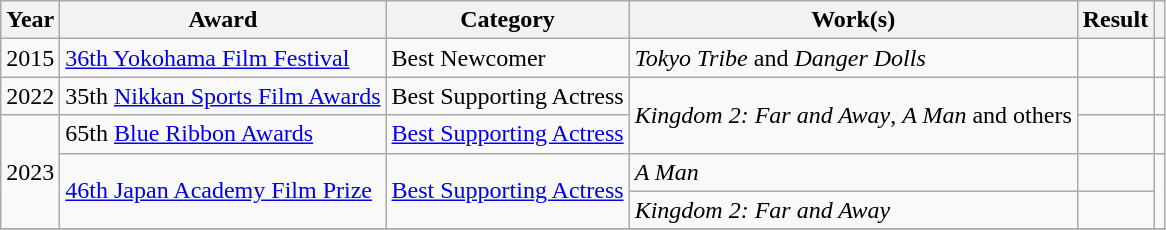<table class="wikitable">
<tr>
<th>Year</th>
<th>Award</th>
<th>Category</th>
<th>Work(s)</th>
<th>Result</th>
<th></th>
</tr>
<tr>
<td>2015</td>
<td><a href='#'>36th Yokohama Film Festival</a></td>
<td>Best Newcomer</td>
<td><em>Tokyo Tribe</em> and <em>Danger Dolls</em></td>
<td></td>
<td></td>
</tr>
<tr>
<td>2022</td>
<td>35th <a href='#'>Nikkan Sports Film Awards</a></td>
<td>Best Supporting Actress</td>
<td rowspan=2><em>Kingdom 2: Far and Away</em>, <em>A Man</em> and others</td>
<td></td>
<td></td>
</tr>
<tr>
<td rowspan=3>2023</td>
<td>65th <a href='#'>Blue Ribbon Awards</a></td>
<td><a href='#'>Best Supporting Actress</a></td>
<td></td>
<td></td>
</tr>
<tr>
<td rowspan=2><a href='#'>46th Japan Academy Film Prize</a></td>
<td rowspan=2><a href='#'>Best Supporting Actress</a></td>
<td><em>A Man</em></td>
<td></td>
<td rowspan=2><br></td>
</tr>
<tr>
<td><em>Kingdom 2: Far and Away</em></td>
<td></td>
</tr>
<tr>
</tr>
</table>
